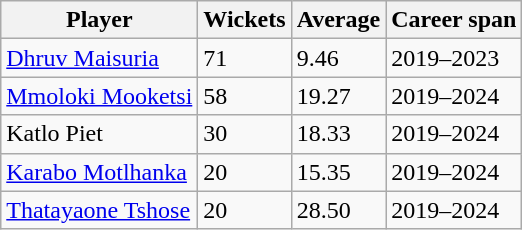<table class="wikitable">
<tr>
<th>Player</th>
<th>Wickets</th>
<th>Average</th>
<th>Career span</th>
</tr>
<tr>
<td><a href='#'>Dhruv Maisuria</a></td>
<td>71</td>
<td>9.46</td>
<td>2019–2023</td>
</tr>
<tr>
<td><a href='#'>Mmoloki Mooketsi</a></td>
<td>58</td>
<td>19.27</td>
<td>2019–2024</td>
</tr>
<tr>
<td>Katlo Piet</td>
<td>30</td>
<td>18.33</td>
<td>2019–2024</td>
</tr>
<tr>
<td><a href='#'>Karabo Motlhanka</a></td>
<td>20</td>
<td>15.35</td>
<td>2019–2024</td>
</tr>
<tr>
<td><a href='#'>Thatayaone Tshose</a></td>
<td>20</td>
<td>28.50</td>
<td>2019–2024</td>
</tr>
</table>
